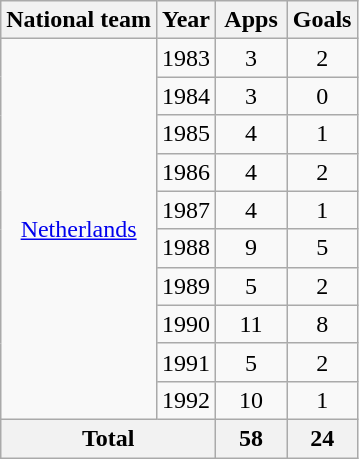<table class="wikitable" style="text-align:center">
<tr>
<th>National team</th>
<th>Year</th>
<th width="40">Apps</th>
<th width="40">Goals</th>
</tr>
<tr>
<td rowspan="10"><a href='#'>Netherlands</a></td>
<td>1983</td>
<td>3</td>
<td>2</td>
</tr>
<tr>
<td>1984</td>
<td>3</td>
<td>0</td>
</tr>
<tr>
<td>1985</td>
<td>4</td>
<td>1</td>
</tr>
<tr>
<td>1986</td>
<td>4</td>
<td>2</td>
</tr>
<tr>
<td>1987</td>
<td>4</td>
<td>1</td>
</tr>
<tr>
<td>1988</td>
<td>9</td>
<td>5</td>
</tr>
<tr>
<td>1989</td>
<td>5</td>
<td>2</td>
</tr>
<tr>
<td>1990</td>
<td>11</td>
<td>8</td>
</tr>
<tr>
<td>1991</td>
<td>5</td>
<td>2</td>
</tr>
<tr>
<td>1992</td>
<td>10</td>
<td>1</td>
</tr>
<tr>
<th colspan="2">Total</th>
<th>58</th>
<th>24</th>
</tr>
</table>
